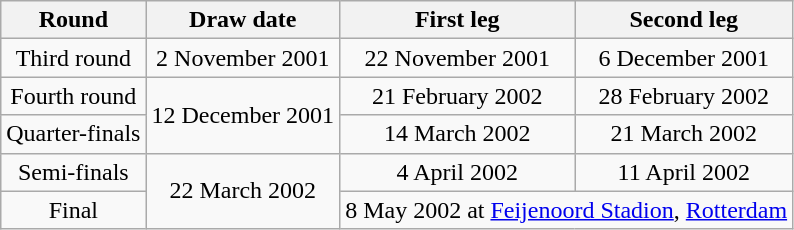<table class="wikitable" style="text-align:center">
<tr>
<th>Round</th>
<th>Draw date</th>
<th>First leg</th>
<th>Second leg</th>
</tr>
<tr>
<td>Third round</td>
<td>2 November 2001</td>
<td>22 November 2001</td>
<td>6 December 2001</td>
</tr>
<tr>
<td>Fourth round</td>
<td rowspan=2>12 December 2001</td>
<td>21 February 2002</td>
<td>28 February 2002</td>
</tr>
<tr>
<td>Quarter-finals</td>
<td>14 March 2002</td>
<td>21 March 2002</td>
</tr>
<tr>
<td>Semi-finals</td>
<td rowspan=2>22 March 2002</td>
<td>4 April 2002</td>
<td>11 April 2002</td>
</tr>
<tr>
<td>Final</td>
<td colspan=2>8 May 2002 at <a href='#'>Feijenoord Stadion</a>, <a href='#'>Rotterdam</a></td>
</tr>
</table>
